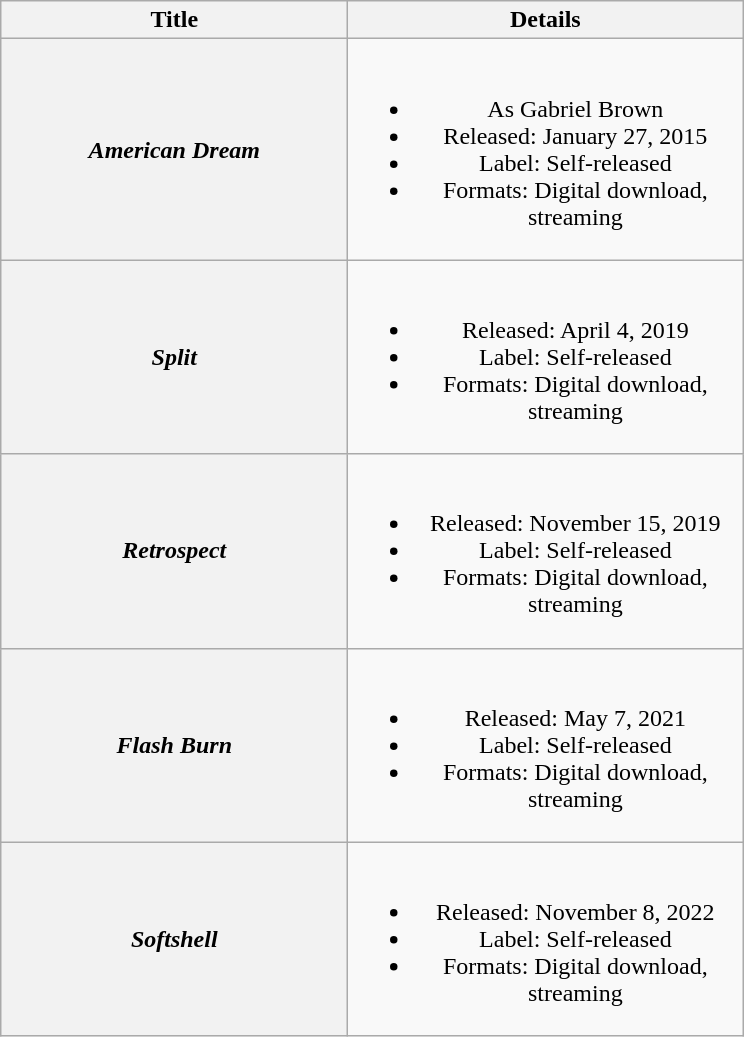<table class="wikitable plainrowheaders" style="text-align:center;">
<tr>
<th scope="col" style="width:14em;">Title</th>
<th scope="col" style="width:16em;">Details</th>
</tr>
<tr>
<th scope="row"><em>American Dream</em></th>
<td><br><ul><li>As Gabriel Brown</li><li>Released: January 27, 2015</li><li>Label: Self-released</li><li>Formats: Digital download, streaming</li></ul></td>
</tr>
<tr>
<th scope="row"><em>Split</em></th>
<td><br><ul><li>Released: April 4, 2019</li><li>Label: Self-released</li><li>Formats: Digital download, streaming</li></ul></td>
</tr>
<tr>
<th scope="row"><em>Retrospect</em></th>
<td><br><ul><li>Released: November 15, 2019</li><li>Label: Self-released</li><li>Formats: Digital download, streaming</li></ul></td>
</tr>
<tr>
<th scope="row"><em>Flash Burn</em></th>
<td><br><ul><li>Released: May 7, 2021</li><li>Label: Self-released</li><li>Formats: Digital download, streaming</li></ul></td>
</tr>
<tr>
<th scope="row"><em>Softshell</em></th>
<td><br><ul><li>Released: November 8, 2022</li><li>Label: Self-released</li><li>Formats: Digital download, streaming</li></ul></td>
</tr>
</table>
